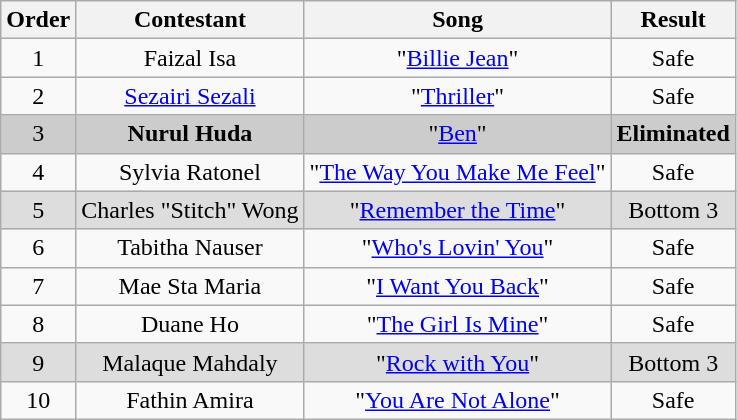<table class="wikitable plainrowheaders" style="text-align:center;">
<tr>
<th scope="col">Order</th>
<th scope="col">Contestant</th>
<th scope="col">Song</th>
<th scope="col">Result</th>
</tr>
<tr>
<td>1</td>
<td>Faizal Isa</td>
<td>"<a href='#'>Billie Jean</a>"</td>
<td>Safe</td>
</tr>
<tr>
<td>2</td>
<td><a href='#'>Sezairi Sezali</a></td>
<td>"<a href='#'>Thriller</a>"</td>
<td>Safe</td>
</tr>
<tr style="background:#ccc;">
<td>3</td>
<td><strong>Nurul Huda</strong></td>
<td>"<a href='#'>Ben</a>"</td>
<td><strong>Eliminated</strong></td>
</tr>
<tr>
<td>4</td>
<td>Sylvia Ratonel</td>
<td>"<a href='#'>The Way You Make Me Feel</a>"</td>
<td>Safe</td>
</tr>
<tr style="background:#ddd;">
<td>5</td>
<td>Charles "Stitch" Wong</td>
<td>"<a href='#'>Remember the Time</a>"</td>
<td>Bottom 3</td>
</tr>
<tr>
<td>6</td>
<td>Tabitha Nauser</td>
<td>"<a href='#'>Who's Lovin' You</a>"</td>
<td>Safe</td>
</tr>
<tr>
<td>7</td>
<td>Mae Sta Maria</td>
<td>"<a href='#'>I Want You Back</a>"</td>
<td>Safe</td>
</tr>
<tr>
<td>8</td>
<td>Duane Ho</td>
<td>"<a href='#'>The Girl Is Mine</a>"</td>
<td>Safe</td>
</tr>
<tr style="background:#ddd;">
<td>9</td>
<td>Malaque Mahdaly</td>
<td>"<a href='#'>Rock with You</a>"</td>
<td>Bottom 3</td>
</tr>
<tr>
<td>10</td>
<td>Fathin Amira</td>
<td>"<a href='#'>You Are Not Alone</a>"</td>
<td>Safe</td>
</tr>
</table>
